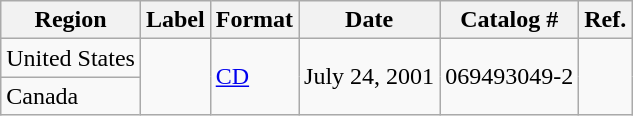<table class="wikitable">
<tr>
<th>Region</th>
<th>Label</th>
<th>Format</th>
<th>Date</th>
<th>Catalog #</th>
<th>Ref.</th>
</tr>
<tr>
<td>United States</td>
<td rowspan="2"></td>
<td rowspan="2"><a href='#'>CD</a></td>
<td rowspan="2">July 24, 2001</td>
<td rowspan="2">069493049-2</td>
<td rowspan="2"></td>
</tr>
<tr>
<td>Canada</td>
</tr>
</table>
